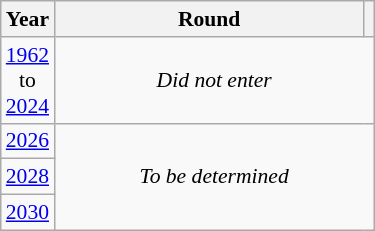<table class="wikitable" style="text-align: center; font-size:90%">
<tr>
<th>Year</th>
<th style="width:200px">Round</th>
<th></th>
</tr>
<tr>
<td><a href='#'>1962</a><br>to<br><a href='#'>2024</a></td>
<td colspan="2"><em>Did not enter</em></td>
</tr>
<tr>
<td><a href='#'>2026</a></td>
<td colspan="2" rowspan="3"><em>To be determined</em></td>
</tr>
<tr>
<td><a href='#'>2028</a></td>
</tr>
<tr>
<td><a href='#'>2030</a></td>
</tr>
</table>
